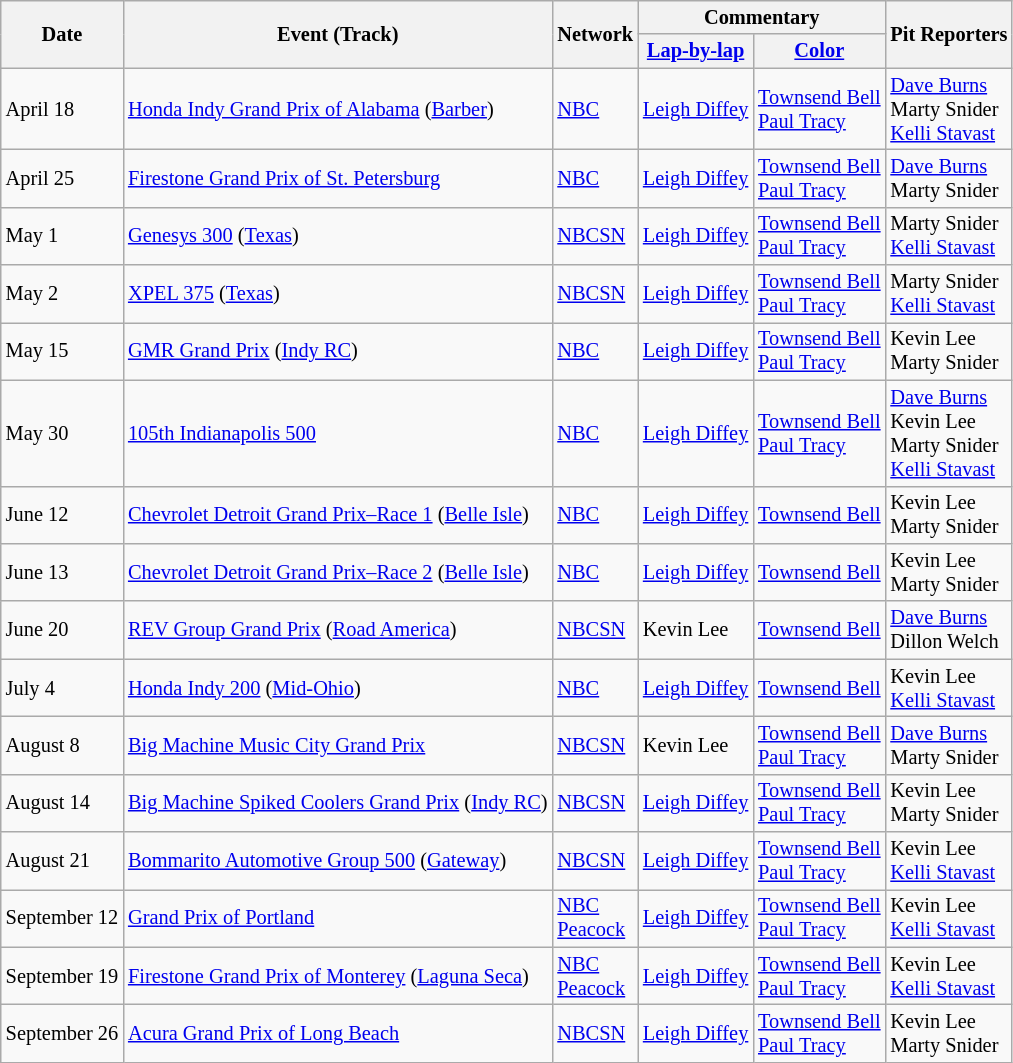<table class="wikitable" style="font-size: 85%;">
<tr>
<th rowspan=2>Date</th>
<th rowspan=2>Event (Track)</th>
<th rowspan=2>Network</th>
<th colspan=2>Commentary</th>
<th rowspan=2>Pit Reporters</th>
</tr>
<tr>
<th><a href='#'>Lap-by-lap</a></th>
<th><a href='#'>Color</a></th>
</tr>
<tr>
<td>April 18</td>
<td><a href='#'>Honda Indy Grand Prix of Alabama</a> (<a href='#'>Barber</a>)</td>
<td><a href='#'>NBC</a></td>
<td><a href='#'>Leigh Diffey</a></td>
<td><a href='#'>Townsend Bell</a><br><a href='#'>Paul Tracy</a></td>
<td><a href='#'>Dave Burns</a><br>Marty Snider<br><a href='#'>Kelli Stavast</a></td>
</tr>
<tr>
<td>April 25</td>
<td><a href='#'>Firestone Grand Prix of St. Petersburg</a></td>
<td><a href='#'>NBC</a></td>
<td><a href='#'>Leigh Diffey</a></td>
<td><a href='#'>Townsend Bell</a><br><a href='#'>Paul Tracy</a></td>
<td><a href='#'>Dave Burns</a><br>Marty Snider</td>
</tr>
<tr>
<td>May 1</td>
<td><a href='#'>Genesys 300</a> (<a href='#'>Texas</a>)</td>
<td><a href='#'>NBCSN</a></td>
<td><a href='#'>Leigh Diffey</a></td>
<td><a href='#'>Townsend Bell</a><br><a href='#'>Paul Tracy</a></td>
<td>Marty Snider<br><a href='#'>Kelli Stavast</a></td>
</tr>
<tr>
<td>May 2</td>
<td><a href='#'>XPEL 375</a> (<a href='#'>Texas</a>)</td>
<td><a href='#'>NBCSN</a></td>
<td><a href='#'>Leigh Diffey</a></td>
<td><a href='#'>Townsend Bell</a><br><a href='#'>Paul Tracy</a></td>
<td>Marty Snider<br><a href='#'>Kelli Stavast</a></td>
</tr>
<tr>
<td>May 15</td>
<td><a href='#'>GMR Grand Prix</a> (<a href='#'>Indy RC</a>)</td>
<td><a href='#'>NBC</a></td>
<td><a href='#'>Leigh Diffey</a></td>
<td><a href='#'>Townsend Bell</a><br><a href='#'>Paul Tracy</a></td>
<td>Kevin Lee<br>Marty Snider</td>
</tr>
<tr>
<td>May 30</td>
<td><a href='#'>105th Indianapolis 500</a></td>
<td><a href='#'>NBC</a></td>
<td><a href='#'>Leigh Diffey</a></td>
<td><a href='#'>Townsend Bell</a><br><a href='#'>Paul Tracy</a></td>
<td><a href='#'>Dave Burns</a><br>Kevin Lee<br>Marty Snider<br><a href='#'>Kelli Stavast</a></td>
</tr>
<tr>
<td>June 12</td>
<td><a href='#'>Chevrolet Detroit Grand Prix–Race 1</a> (<a href='#'>Belle Isle</a>)</td>
<td><a href='#'>NBC</a></td>
<td><a href='#'>Leigh Diffey</a></td>
<td><a href='#'>Townsend Bell</a></td>
<td>Kevin Lee<br>Marty Snider</td>
</tr>
<tr>
<td>June 13</td>
<td><a href='#'>Chevrolet Detroit Grand Prix–Race 2</a> (<a href='#'>Belle Isle</a>)</td>
<td><a href='#'>NBC</a></td>
<td><a href='#'>Leigh Diffey</a></td>
<td><a href='#'>Townsend Bell</a></td>
<td>Kevin Lee<br>Marty Snider</td>
</tr>
<tr>
<td>June 20</td>
<td><a href='#'>REV Group Grand Prix</a> (<a href='#'>Road America</a>)</td>
<td><a href='#'>NBCSN</a></td>
<td>Kevin Lee</td>
<td><a href='#'>Townsend Bell</a></td>
<td><a href='#'>Dave Burns</a><br>Dillon Welch</td>
</tr>
<tr>
<td>July 4</td>
<td><a href='#'>Honda Indy 200</a> (<a href='#'>Mid-Ohio</a>)</td>
<td><a href='#'>NBC</a></td>
<td><a href='#'>Leigh Diffey</a></td>
<td><a href='#'>Townsend Bell</a></td>
<td>Kevin Lee<br><a href='#'>Kelli Stavast</a></td>
</tr>
<tr>
<td>August 8</td>
<td><a href='#'>Big Machine Music City Grand Prix</a></td>
<td><a href='#'>NBCSN</a></td>
<td>Kevin Lee</td>
<td><a href='#'>Townsend Bell</a><br><a href='#'>Paul Tracy</a></td>
<td><a href='#'>Dave Burns</a><br>Marty Snider</td>
</tr>
<tr>
<td>August 14</td>
<td><a href='#'>Big Machine Spiked Coolers Grand Prix</a> (<a href='#'>Indy RC</a>)</td>
<td><a href='#'>NBCSN</a></td>
<td><a href='#'>Leigh Diffey</a></td>
<td><a href='#'>Townsend Bell</a><br><a href='#'>Paul Tracy</a></td>
<td>Kevin Lee<br>Marty Snider</td>
</tr>
<tr>
<td>August 21</td>
<td><a href='#'>Bommarito Automotive Group 500</a> (<a href='#'>Gateway</a>)</td>
<td><a href='#'>NBCSN</a></td>
<td><a href='#'>Leigh Diffey</a></td>
<td><a href='#'>Townsend Bell</a><br><a href='#'>Paul Tracy</a></td>
<td>Kevin Lee<br><a href='#'>Kelli Stavast</a></td>
</tr>
<tr>
<td>September 12</td>
<td><a href='#'>Grand Prix of Portland</a></td>
<td><a href='#'>NBC</a><br><a href='#'>Peacock</a></td>
<td><a href='#'>Leigh Diffey</a></td>
<td><a href='#'>Townsend Bell</a><br><a href='#'>Paul Tracy</a></td>
<td>Kevin Lee<br><a href='#'>Kelli Stavast</a></td>
</tr>
<tr>
<td>September 19</td>
<td><a href='#'>Firestone Grand Prix of Monterey</a> (<a href='#'>Laguna Seca</a>)</td>
<td><a href='#'>NBC</a><br><a href='#'>Peacock</a></td>
<td><a href='#'>Leigh Diffey</a></td>
<td><a href='#'>Townsend Bell</a><br><a href='#'>Paul Tracy</a></td>
<td>Kevin Lee<br><a href='#'>Kelli Stavast</a></td>
</tr>
<tr>
<td>September 26</td>
<td><a href='#'>Acura Grand Prix of Long Beach</a></td>
<td><a href='#'>NBCSN</a></td>
<td><a href='#'>Leigh Diffey</a></td>
<td><a href='#'>Townsend Bell</a><br><a href='#'>Paul Tracy</a></td>
<td>Kevin Lee<br>Marty Snider</td>
</tr>
</table>
